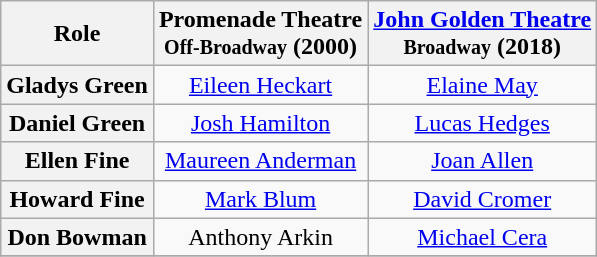<table class="wikitable">
<tr>
<th>Role</th>
<th>Promenade Theatre <br> <small>Off-Broadway</small> (2000)</th>
<th><a href='#'>John Golden Theatre</a> <br> <small>Broadway</small> (2018)</th>
</tr>
<tr>
<th>Gladys Green</th>
<td align="center"><a href='#'>Eileen Heckart</a></td>
<td align="center"><a href='#'>Elaine May</a></td>
</tr>
<tr>
<th>Daniel Green</th>
<td align="center"><a href='#'>Josh Hamilton</a></td>
<td align="center"><a href='#'>Lucas Hedges</a></td>
</tr>
<tr>
<th>Ellen Fine</th>
<td align="center"><a href='#'>Maureen Anderman</a></td>
<td align="center"><a href='#'>Joan Allen</a></td>
</tr>
<tr>
<th>Howard Fine</th>
<td align="center"><a href='#'>Mark Blum</a></td>
<td align="center"><a href='#'>David Cromer</a></td>
</tr>
<tr>
<th>Don Bowman</th>
<td align="center">Anthony Arkin</td>
<td align="center"><a href='#'>Michael Cera</a></td>
</tr>
<tr>
</tr>
</table>
